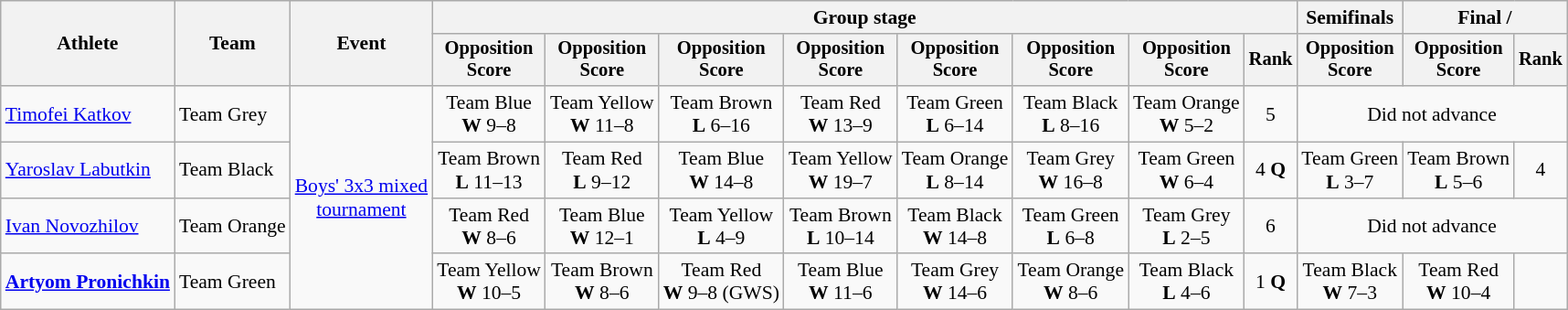<table class="wikitable" style="font-size:90%; text-align:center;">
<tr>
<th rowspan=2>Athlete</th>
<th rowspan=2>Team</th>
<th rowspan=2>Event</th>
<th colspan=8>Group stage</th>
<th>Semifinals</th>
<th colspan=2>Final / </th>
</tr>
<tr style="font-size:95%">
<th>Opposition<br>Score</th>
<th>Opposition<br>Score</th>
<th>Opposition<br>Score</th>
<th>Opposition<br>Score</th>
<th>Opposition<br>Score</th>
<th>Opposition<br>Score</th>
<th>Opposition<br>Score</th>
<th>Rank</th>
<th>Opposition<br>Score</th>
<th>Opposition<br>Score</th>
<th>Rank</th>
</tr>
<tr>
<td align=left><a href='#'>Timofei Katkov</a></td>
<td align=left>Team Grey</td>
<td rowspan=4><a href='#'>Boys' 3x3 mixed<br>tournament</a></td>
<td>Team Blue<br><strong>W</strong> 9–8</td>
<td>Team Yellow<br><strong>W</strong> 11–8</td>
<td>Team Brown<br><strong>L</strong> 6–16</td>
<td>Team Red<br><strong>W</strong> 13–9</td>
<td>Team Green<br><strong>L</strong> 6–14</td>
<td>Team Black<br><strong>L</strong> 8–16</td>
<td>Team Orange<br><strong>W</strong> 5–2</td>
<td>5</td>
<td colspan=3>Did not advance</td>
</tr>
<tr>
<td align=left><a href='#'>Yaroslav Labutkin</a></td>
<td align=left>Team Black</td>
<td>Team Brown<br><strong>L</strong> 11–13</td>
<td>Team Red<br><strong>L</strong> 9–12</td>
<td>Team Blue<br><strong>W</strong> 14–8</td>
<td>Team Yellow<br><strong>W</strong> 19–7</td>
<td>Team Orange<br><strong>L</strong> 8–14</td>
<td>Team Grey<br><strong>W</strong> 16–8</td>
<td>Team Green<br><strong>W</strong> 6–4</td>
<td>4 <strong>Q</strong></td>
<td>Team Green<br><strong>L</strong> 3–7</td>
<td>Team Brown<br><strong>L</strong> 5–6</td>
<td>4</td>
</tr>
<tr>
<td align=left><a href='#'>Ivan Novozhilov</a></td>
<td align=left>Team Orange</td>
<td>Team Red<br><strong>W</strong> 8–6</td>
<td>Team Blue<br><strong>W</strong> 12–1</td>
<td>Team Yellow<br><strong>L</strong> 4–9</td>
<td>Team Brown<br><strong>L</strong> 10–14</td>
<td>Team Black<br><strong>W</strong> 14–8</td>
<td>Team Green<br><strong>L</strong> 6–8</td>
<td>Team Grey<br><strong>L</strong> 2–5</td>
<td>6</td>
<td colspan=3>Did not advance</td>
</tr>
<tr>
<td align=left><strong><a href='#'>Artyom Pronichkin</a></strong></td>
<td align=left>Team Green</td>
<td>Team Yellow<br><strong>W</strong> 10–5</td>
<td>Team Brown<br><strong>W</strong> 8–6</td>
<td>Team Red<br><strong>W</strong> 9–8 (GWS)</td>
<td>Team Blue<br><strong>W</strong> 11–6</td>
<td>Team Grey<br><strong>W</strong> 14–6</td>
<td>Team Orange<br><strong>W</strong> 8–6</td>
<td>Team Black<br><strong>L</strong> 4–6</td>
<td>1 <strong>Q</strong></td>
<td>Team Black<br><strong>W</strong> 7–3</td>
<td>Team Red<br><strong>W</strong> 10–4</td>
<td></td>
</tr>
</table>
